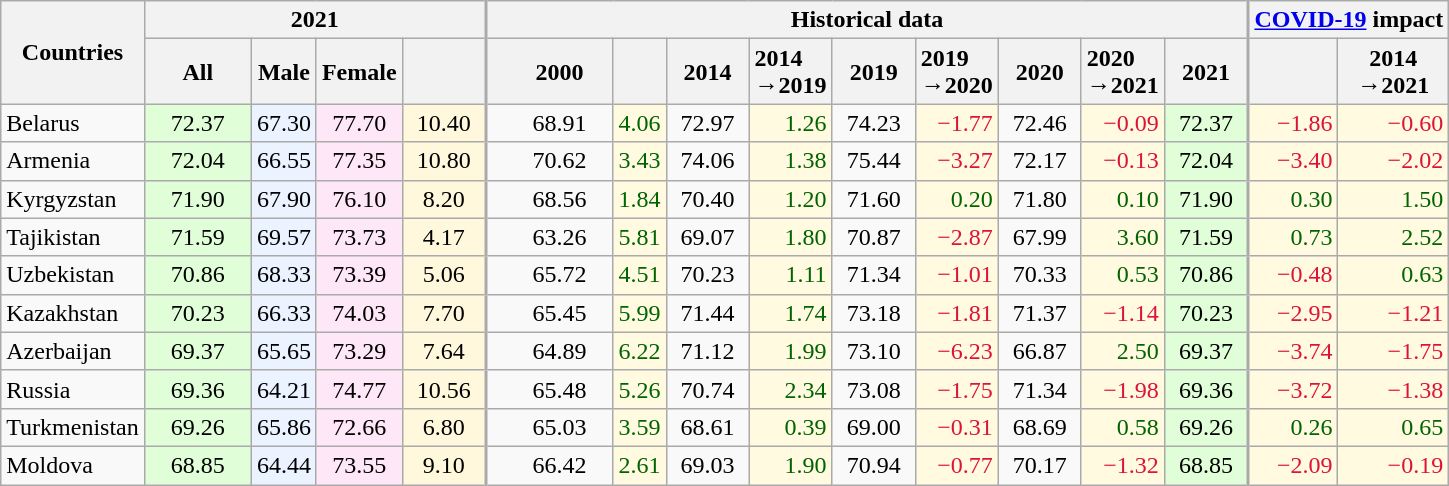<table class="wikitable sortable static-row-numbers sort-under" style="text-align:right;">
<tr class="static-row-header" style="text-align:center;vertical-align:bottom;">
<th rowspan=2 style="vertical-align:middle;">Countries</th>
<th colspan=4>2021</th>
<th colspan=9 style="border-left-width:2px;">Historical data</th>
<th colspan=2 style="border-left-width:2px;"><a href='#'>COVID-19</a> impact</th>
</tr>
<tr class="static-row-header" style="text-align:center;vertical-align:bottom;">
<th style="vertical-align:middle;width:4em;">All</th>
<th style="vertical-align:middle;">Male</th>
<th style="vertical-align:middle;">Female</th>
<th style="vertical-align:middle; width:3em;"></th>
<th style="border-left-width:2px; vertical-align:middle; width:4em; padding-left:1em;">2000</th>
<th style="text-align:left;"></th>
<th style="vertical-align:middle; width:3em;">2014</th>
<th style="text-align:left;">2014<br>→2019</th>
<th style="vertical-align:middle; width:3em;">2019</th>
<th style="text-align:left;">2019<br>→2020</th>
<th style="vertical-align:middle; width:3em;">2020</th>
<th style="text-align:left;">2020<br>→2021</th>
<th style="vertical-align:middle; width:3em;">2021</th>
<th style="border-left-width:2px; text-align:left;"></th>
<th style="text-align:middle;">2014<br>→2021</th>
</tr>
<tr>
<td align=left>Belarus</td>
<td style="text-align:center; background:#e0ffd8;">72.37</td>
<td style="text-align:center; background:#eaf3ff;">67.30</td>
<td style="text-align:center; background:#fee7f6;">77.70</td>
<td style="text-align:center; background:#fff8dc;">10.40</td>
<td style="text-align:center; border-left-width:2px; padding-left:1em;">68.91</td>
<td style="background:#fffae0; color:darkgreen;">4.06</td>
<td style="text-align:center;">72.97</td>
<td style="background:#fffae0; color:darkgreen;">1.26</td>
<td style="text-align:center;">74.23</td>
<td style="background:#fffae0; color:crimson;">−1.77</td>
<td style="text-align:center;">72.46</td>
<td style="background:#fffae0; color:crimson;">−0.09</td>
<td style="text-align:center; background:#e0ffd8;">72.37</td>
<td style="background:#fffae0; border-left-width:2px; color:crimson;">−1.86</td>
<td style="background:#fffae0; color:crimson;">−0.60</td>
</tr>
<tr>
<td align=left>Armenia</td>
<td style="text-align:center; background:#e0ffd8;">72.04</td>
<td style="text-align:center; background:#eaf3ff;">66.55</td>
<td style="text-align:center; background:#fee7f6;">77.35</td>
<td style="text-align:center; background:#fff8dc;">10.80</td>
<td style="text-align:center; border-left-width:2px; padding-left:1em;">70.62</td>
<td style="background:#fffae0; color:darkgreen;">3.43</td>
<td style="text-align:center;">74.06</td>
<td style="background:#fffae0; color:darkgreen;">1.38</td>
<td style="text-align:center;">75.44</td>
<td style="background:#fffae0; color:crimson;">−3.27</td>
<td style="text-align:center;">72.17</td>
<td style="background:#fffae0; color:crimson;">−0.13</td>
<td style="text-align:center; background:#e0ffd8;">72.04</td>
<td style="background:#fffae0; border-left-width:2px; color:crimson;">−3.40</td>
<td style="background:#fffae0; color:crimson;">−2.02</td>
</tr>
<tr>
<td align=left>Kyrgyzstan</td>
<td style="text-align:center; background:#e0ffd8;">71.90</td>
<td style="text-align:center; background:#eaf3ff;">67.90</td>
<td style="text-align:center; background:#fee7f6;">76.10</td>
<td style="text-align:center; background:#fff8dc;">8.20</td>
<td style="text-align:center; border-left-width:2px; padding-left:1em;">68.56</td>
<td style="background:#fffae0; color:darkgreen;">1.84</td>
<td style="text-align:center;">70.40</td>
<td style="background:#fffae0; color:darkgreen;">1.20</td>
<td style="text-align:center;">71.60</td>
<td style="background:#fffae0; color:darkgreen;">0.20</td>
<td style="text-align:center;">71.80</td>
<td style="background:#fffae0; color:darkgreen;">0.10</td>
<td style="text-align:center; background:#e0ffd8;">71.90</td>
<td style="background:#fffae0; border-left-width:2px; color:darkgreen;">0.30</td>
<td style="background:#fffae0; color:darkgreen;">1.50</td>
</tr>
<tr>
<td align=left>Tajikistan</td>
<td style="text-align:center; background:#e0ffd8;">71.59</td>
<td style="text-align:center; background:#eaf3ff;">69.57</td>
<td style="text-align:center; background:#fee7f6;">73.73</td>
<td style="text-align:center; background:#fff8dc;">4.17</td>
<td style="text-align:center; border-left-width:2px; padding-left:1em;">63.26</td>
<td style="background:#fffae0; color:darkgreen;">5.81</td>
<td style="text-align:center;">69.07</td>
<td style="background:#fffae0; color:darkgreen;">1.80</td>
<td style="text-align:center;">70.87</td>
<td style="background:#fffae0; color:crimson;">−2.87</td>
<td style="text-align:center;">67.99</td>
<td style="background:#fffae0; color:darkgreen;">3.60</td>
<td style="text-align:center; background:#e0ffd8;">71.59</td>
<td style="background:#fffae0; border-left-width:2px; color:darkgreen;">0.73</td>
<td style="background:#fffae0; color:darkgreen;">2.52</td>
</tr>
<tr>
<td align=left>Uzbekistan</td>
<td style="text-align:center; background:#e0ffd8;">70.86</td>
<td style="text-align:center; background:#eaf3ff;">68.33</td>
<td style="text-align:center; background:#fee7f6;">73.39</td>
<td style="text-align:center; background:#fff8dc;">5.06</td>
<td style="text-align:center; border-left-width:2px; padding-left:1em;">65.72</td>
<td style="background:#fffae0; color:darkgreen;">4.51</td>
<td style="text-align:center;">70.23</td>
<td style="background:#fffae0; color:darkgreen;">1.11</td>
<td style="text-align:center;">71.34</td>
<td style="background:#fffae0; color:crimson;">−1.01</td>
<td style="text-align:center;">70.33</td>
<td style="background:#fffae0; color:darkgreen;">0.53</td>
<td style="text-align:center; background:#e0ffd8;">70.86</td>
<td style="background:#fffae0; border-left-width:2px; color:crimson;">−0.48</td>
<td style="background:#fffae0; color:darkgreen;">0.63</td>
</tr>
<tr>
<td align=left>Kazakhstan</td>
<td style="text-align:center; background:#e0ffd8;">70.23</td>
<td style="text-align:center; background:#eaf3ff;">66.33</td>
<td style="text-align:center; background:#fee7f6;">74.03</td>
<td style="text-align:center; background:#fff8dc;">7.70</td>
<td style="text-align:center; border-left-width:2px; padding-left:1em;">65.45</td>
<td style="background:#fffae0; color:darkgreen;">5.99</td>
<td style="text-align:center;">71.44</td>
<td style="background:#fffae0; color:darkgreen;">1.74</td>
<td style="text-align:center;">73.18</td>
<td style="background:#fffae0; color:crimson;">−1.81</td>
<td style="text-align:center;">71.37</td>
<td style="background:#fffae0; color:crimson;">−1.14</td>
<td style="text-align:center; background:#e0ffd8;">70.23</td>
<td style="background:#fffae0; border-left-width:2px; color:crimson;">−2.95</td>
<td style="background:#fffae0; color:crimson;">−1.21</td>
</tr>
<tr>
<td align=left>Azerbaijan</td>
<td style="text-align:center; background:#e0ffd8;">69.37</td>
<td style="text-align:center; background:#eaf3ff;">65.65</td>
<td style="text-align:center; background:#fee7f6;">73.29</td>
<td style="text-align:center; background:#fff8dc;">7.64</td>
<td style="text-align:center; border-left-width:2px; padding-left:1em;">64.89</td>
<td style="background:#fffae0; color:darkgreen;">6.22</td>
<td style="text-align:center;">71.12</td>
<td style="background:#fffae0; color:darkgreen;">1.99</td>
<td style="text-align:center;">73.10</td>
<td style="background:#fffae0; color:crimson;">−6.23</td>
<td style="text-align:center;">66.87</td>
<td style="background:#fffae0; color:darkgreen;">2.50</td>
<td style="text-align:center; background:#e0ffd8;">69.37</td>
<td style="background:#fffae0; border-left-width:2px; color:crimson;">−3.74</td>
<td style="background:#fffae0; color:crimson;">−1.75</td>
</tr>
<tr>
<td align=left>Russia</td>
<td style="text-align:center; background:#e0ffd8;">69.36</td>
<td style="text-align:center; background:#eaf3ff;">64.21</td>
<td style="text-align:center; background:#fee7f6;">74.77</td>
<td style="text-align:center; background:#fff8dc;">10.56</td>
<td style="text-align:center; border-left-width:2px; padding-left:1em;">65.48</td>
<td style="background:#fffae0; color:darkgreen;">5.26</td>
<td style="text-align:center;">70.74</td>
<td style="background:#fffae0; color:darkgreen;">2.34</td>
<td style="text-align:center;">73.08</td>
<td style="background:#fffae0; color:crimson;">−1.75</td>
<td style="text-align:center;">71.34</td>
<td style="background:#fffae0; color:crimson;">−1.98</td>
<td style="text-align:center; background:#e0ffd8;">69.36</td>
<td style="background:#fffae0; border-left-width:2px; color:crimson;">−3.72</td>
<td style="background:#fffae0; color:crimson;">−1.38</td>
</tr>
<tr>
<td align=left>Turkmenistan</td>
<td style="text-align:center; background:#e0ffd8;">69.26</td>
<td style="text-align:center; background:#eaf3ff;">65.86</td>
<td style="text-align:center; background:#fee7f6;">72.66</td>
<td style="text-align:center; background:#fff8dc;">6.80</td>
<td style="text-align:center; border-left-width:2px; padding-left:1em;">65.03</td>
<td style="background:#fffae0; color:darkgreen;">3.59</td>
<td style="text-align:center;">68.61</td>
<td style="background:#fffae0; color:darkgreen;">0.39</td>
<td style="text-align:center;">69.00</td>
<td style="background:#fffae0; color:crimson;">−0.31</td>
<td style="text-align:center;">68.69</td>
<td style="background:#fffae0; color:darkgreen;">0.58</td>
<td style="text-align:center; background:#e0ffd8;">69.26</td>
<td style="background:#fffae0; border-left-width:2px; color:darkgreen;">0.26</td>
<td style="background:#fffae0; color:darkgreen;">0.65</td>
</tr>
<tr>
<td align=left>Moldova</td>
<td style="text-align:center; background:#e0ffd8;">68.85</td>
<td style="text-align:center; background:#eaf3ff;">64.44</td>
<td style="text-align:center; background:#fee7f6;">73.55</td>
<td style="text-align:center; background:#fff8dc;">9.10</td>
<td style="text-align:center; border-left-width:2px; padding-left:1em;">66.42</td>
<td style="background:#fffae0; color:darkgreen;">2.61</td>
<td style="text-align:center;">69.03</td>
<td style="background:#fffae0; color:darkgreen;">1.90</td>
<td style="text-align:center;">70.94</td>
<td style="background:#fffae0; color:crimson;">−0.77</td>
<td style="text-align:center;">70.17</td>
<td style="background:#fffae0; color:crimson;">−1.32</td>
<td style="text-align:center; background:#e0ffd8;">68.85</td>
<td style="background:#fffae0; border-left-width:2px; color:crimson;">−2.09</td>
<td style="background:#fffae0; color:crimson;">−0.19</td>
</tr>
</table>
